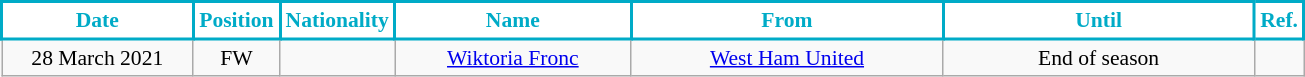<table class="wikitable" style="text-align:center; font-size:90%; ">
<tr>
<th style="background:#FFFFFF; color:#00abc7;border:2px solid #00abc7; width:120px;">Date</th>
<th style="background:#FFFFFF; color:#00abc7;border:2px solid #00abc7; width:50px;">Position</th>
<th style="background:#FFFFFF; color:#00abc7;border:2px solid #00abc7; width:50px;">Nationality</th>
<th style="background:#FFFFFF; color:#00abc7;border:2px solid #00abc7; width:150px;">Name</th>
<th style="background:#FFFFFF; color:#00abc7;border:2px solid #00abc7; width:200px;">From</th>
<th style="background:#FFFFFF; color:#00abc7;border:2px solid #00abc7; width:200px;">Until</th>
<th style="background:#FFFFFF; color:#00abc7;border:2px solid #00abc7; width:25px;">Ref.</th>
</tr>
<tr>
<td>28 March 2021</td>
<td>FW</td>
<td></td>
<td><a href='#'>Wiktoria Fronc</a></td>
<td> <a href='#'>West Ham United</a></td>
<td>End of season</td>
<td></td>
</tr>
</table>
